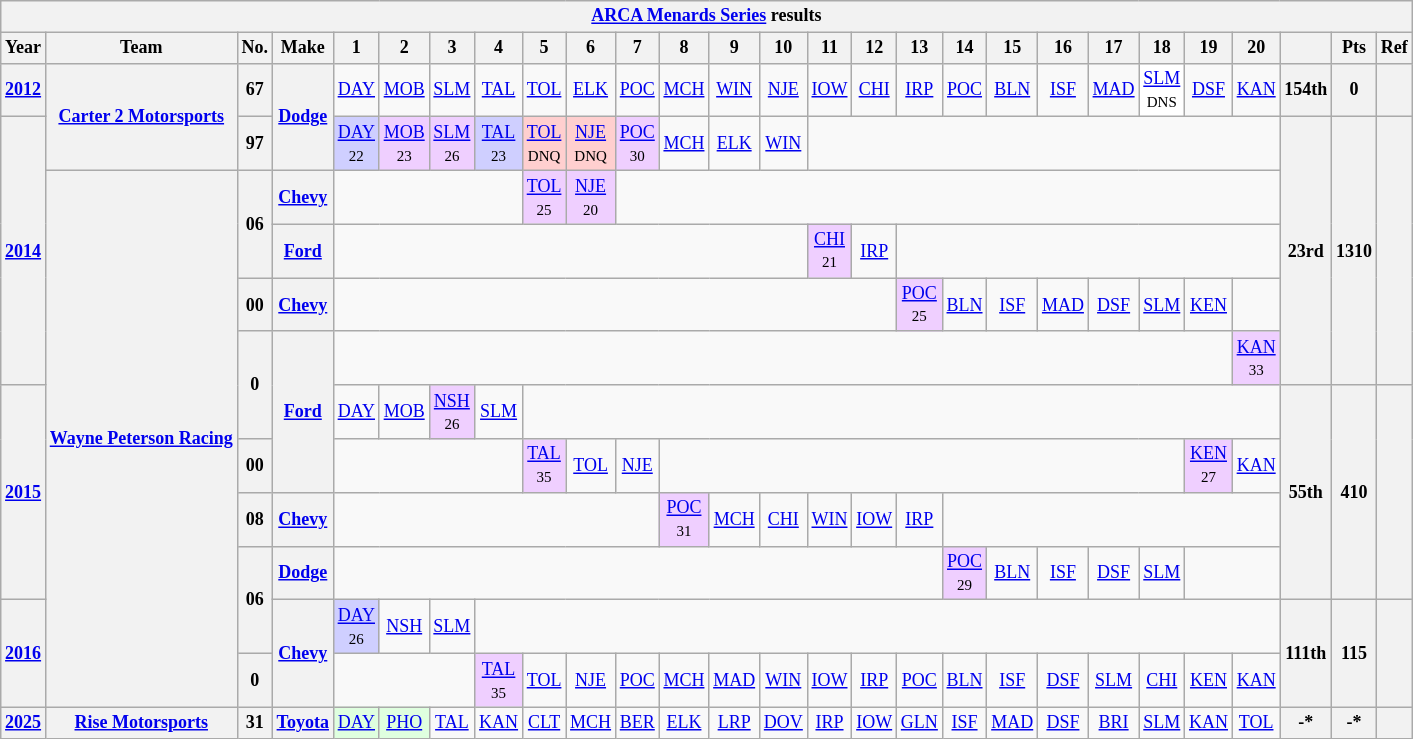<table class="wikitable" style="text-align:center; font-size:75%">
<tr>
<th colspan=27><a href='#'>ARCA Menards Series</a> results</th>
</tr>
<tr>
<th>Year</th>
<th>Team</th>
<th>No.</th>
<th>Make</th>
<th>1</th>
<th>2</th>
<th>3</th>
<th>4</th>
<th>5</th>
<th>6</th>
<th>7</th>
<th>8</th>
<th>9</th>
<th>10</th>
<th>11</th>
<th>12</th>
<th>13</th>
<th>14</th>
<th>15</th>
<th>16</th>
<th>17</th>
<th>18</th>
<th>19</th>
<th>20</th>
<th></th>
<th>Pts</th>
<th>Ref</th>
</tr>
<tr>
<th><a href='#'>2012</a></th>
<th rowspan=2><a href='#'>Carter 2 Motorsports</a></th>
<th>67</th>
<th rowspan=2><a href='#'>Dodge</a></th>
<td><a href='#'>DAY</a></td>
<td><a href='#'>MOB</a></td>
<td><a href='#'>SLM</a></td>
<td><a href='#'>TAL</a></td>
<td><a href='#'>TOL</a></td>
<td><a href='#'>ELK</a></td>
<td><a href='#'>POC</a></td>
<td><a href='#'>MCH</a></td>
<td><a href='#'>WIN</a></td>
<td><a href='#'>NJE</a></td>
<td><a href='#'>IOW</a></td>
<td><a href='#'>CHI</a></td>
<td><a href='#'>IRP</a></td>
<td><a href='#'>POC</a></td>
<td><a href='#'>BLN</a></td>
<td><a href='#'>ISF</a></td>
<td><a href='#'>MAD</a></td>
<td style="background:#FFFFFF;"><a href='#'>SLM</a><br><small>DNS</small></td>
<td><a href='#'>DSF</a></td>
<td><a href='#'>KAN</a></td>
<th>154th</th>
<th>0</th>
<th></th>
</tr>
<tr>
<th rowspan=5><a href='#'>2014</a></th>
<th>97</th>
<td style="background:#CFCFFF;"><a href='#'>DAY</a><br><small>22</small></td>
<td style="background:#EFCFFF;"><a href='#'>MOB</a><br><small>23</small></td>
<td style="background:#EFCFFF;"><a href='#'>SLM</a><br><small>26</small></td>
<td style="background:#CFCFFF;"><a href='#'>TAL</a><br><small>23</small></td>
<td style="background:#FFCFCF;"><a href='#'>TOL</a><br><small>DNQ</small></td>
<td style="background:#FFCFCF;"><a href='#'>NJE</a><br><small>DNQ</small></td>
<td style="background:#EFCFFF;"><a href='#'>POC</a><br><small>30</small></td>
<td><a href='#'>MCH</a></td>
<td><a href='#'>ELK</a></td>
<td><a href='#'>WIN</a></td>
<td colspan=10></td>
<th rowspan=5>23rd</th>
<th rowspan=5>1310</th>
<th rowspan=5></th>
</tr>
<tr>
<th rowspan=10><a href='#'>Wayne Peterson Racing</a></th>
<th rowspan=2>06</th>
<th><a href='#'>Chevy</a></th>
<td colspan=4></td>
<td style="background:#EFCFFF;"><a href='#'>TOL</a><br><small>25</small></td>
<td style="background:#EFCFFF;"><a href='#'>NJE</a><br><small>20</small></td>
<td colspan=14></td>
</tr>
<tr>
<th><a href='#'>Ford</a></th>
<td colspan=10></td>
<td style="background:#EFCFFF;"><a href='#'>CHI</a><br><small>21</small></td>
<td><a href='#'>IRP</a></td>
<td colspan=8></td>
</tr>
<tr>
<th>00</th>
<th><a href='#'>Chevy</a></th>
<td colspan=12></td>
<td style="background:#EFCFFF;"><a href='#'>POC</a><br><small>25</small></td>
<td><a href='#'>BLN</a></td>
<td><a href='#'>ISF</a></td>
<td><a href='#'>MAD</a></td>
<td><a href='#'>DSF</a></td>
<td><a href='#'>SLM</a></td>
<td><a href='#'>KEN</a></td>
<td></td>
</tr>
<tr>
<th rowspan=2>0</th>
<th rowspan=3><a href='#'>Ford</a></th>
<td colspan=19></td>
<td style="background:#EFCFFF;"><a href='#'>KAN</a><br><small>33</small></td>
</tr>
<tr>
<th rowspan=4><a href='#'>2015</a></th>
<td><a href='#'>DAY</a></td>
<td><a href='#'>MOB</a></td>
<td style="background:#EFCFFF;"><a href='#'>NSH</a><br><small>26</small></td>
<td><a href='#'>SLM</a></td>
<td colspan=16></td>
<th rowspan=4>55th</th>
<th rowspan=4>410</th>
<th rowspan=4></th>
</tr>
<tr>
<th>00</th>
<td colspan=4></td>
<td style="background:#EFCFFF;"><a href='#'>TAL</a><br><small>35</small></td>
<td><a href='#'>TOL</a></td>
<td><a href='#'>NJE</a></td>
<td colspan=11></td>
<td style="background:#EFCFFF;"><a href='#'>KEN</a><br><small>27</small></td>
<td><a href='#'>KAN</a></td>
</tr>
<tr>
<th>08</th>
<th><a href='#'>Chevy</a></th>
<td colspan=7></td>
<td style="background:#EFCFFF;"><a href='#'>POC</a><br><small>31</small></td>
<td><a href='#'>MCH</a></td>
<td><a href='#'>CHI</a></td>
<td><a href='#'>WIN</a></td>
<td><a href='#'>IOW</a></td>
<td><a href='#'>IRP</a></td>
<td colspan=7></td>
</tr>
<tr>
<th rowspan=2>06</th>
<th><a href='#'>Dodge</a></th>
<td colspan=13></td>
<td style="background:#EFCFFF;"><a href='#'>POC</a><br><small>29</small></td>
<td><a href='#'>BLN</a></td>
<td><a href='#'>ISF</a></td>
<td><a href='#'>DSF</a></td>
<td><a href='#'>SLM</a></td>
<td colspan=2></td>
</tr>
<tr>
<th rowspan=2><a href='#'>2016</a></th>
<th rowspan=2><a href='#'>Chevy</a></th>
<td style="background:#CFCFFF;"><a href='#'>DAY</a><br><small>26</small></td>
<td><a href='#'>NSH</a></td>
<td><a href='#'>SLM</a></td>
<td colspan=17></td>
<th rowspan=2>111th</th>
<th rowspan=2>115</th>
<th rowspan=2></th>
</tr>
<tr>
<th>0</th>
<td colspan=3></td>
<td style="background:#EFCFFF;"><a href='#'>TAL</a><br><small>35</small></td>
<td><a href='#'>TOL</a></td>
<td><a href='#'>NJE</a></td>
<td><a href='#'>POC</a></td>
<td><a href='#'>MCH</a></td>
<td><a href='#'>MAD</a></td>
<td><a href='#'>WIN</a></td>
<td><a href='#'>IOW</a></td>
<td><a href='#'>IRP</a></td>
<td><a href='#'>POC</a></td>
<td><a href='#'>BLN</a></td>
<td><a href='#'>ISF</a></td>
<td><a href='#'>DSF</a></td>
<td><a href='#'>SLM</a></td>
<td><a href='#'>CHI</a></td>
<td><a href='#'>KEN</a></td>
<td><a href='#'>KAN</a></td>
</tr>
<tr>
<th><a href='#'>2025</a></th>
<th><a href='#'>Rise Motorsports</a></th>
<th>31</th>
<th><a href='#'>Toyota</a></th>
<td style="background:#DFFFDF;"><a href='#'>DAY</a><br></td>
<td style="background:#DFFFDF;"><a href='#'>PHO</a><br></td>
<td><a href='#'>TAL</a></td>
<td><a href='#'>KAN</a></td>
<td><a href='#'>CLT</a></td>
<td><a href='#'>MCH</a></td>
<td><a href='#'>BER</a></td>
<td><a href='#'>ELK</a></td>
<td><a href='#'>LRP</a></td>
<td><a href='#'>DOV</a></td>
<td><a href='#'>IRP</a></td>
<td><a href='#'>IOW</a></td>
<td><a href='#'>GLN</a></td>
<td><a href='#'>ISF</a></td>
<td><a href='#'>MAD</a></td>
<td><a href='#'>DSF</a></td>
<td><a href='#'>BRI</a></td>
<td><a href='#'>SLM</a></td>
<td><a href='#'>KAN</a></td>
<td><a href='#'>TOL</a></td>
<th>-*</th>
<th>-*</th>
<th></th>
</tr>
</table>
